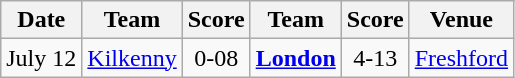<table class="wikitable">
<tr>
<th>Date</th>
<th>Team</th>
<th>Score</th>
<th>Team</th>
<th>Score</th>
<th>Venue</th>
</tr>
<tr align="center">
<td>July 12</td>
<td><a href='#'>Kilkenny</a></td>
<td>0-08</td>
<td><strong><a href='#'>London</a></strong></td>
<td>4-13</td>
<td><a href='#'>Freshford</a></td>
</tr>
</table>
